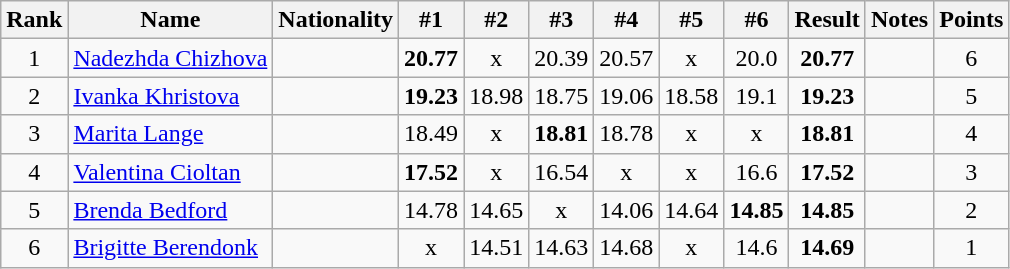<table class="wikitable sortable" style="text-align:center">
<tr>
<th>Rank</th>
<th>Name</th>
<th>Nationality</th>
<th>#1</th>
<th>#2</th>
<th>#3</th>
<th>#4</th>
<th>#5</th>
<th>#6</th>
<th>Result</th>
<th>Notes</th>
<th>Points</th>
</tr>
<tr>
<td>1</td>
<td align=left><a href='#'>Nadezhda Chizhova</a></td>
<td align=left></td>
<td><strong>20.77</strong></td>
<td>x</td>
<td>20.39</td>
<td>20.57</td>
<td>x</td>
<td>20.0</td>
<td><strong>20.77</strong></td>
<td></td>
<td>6</td>
</tr>
<tr>
<td>2</td>
<td align=left><a href='#'>Ivanka Khristova</a></td>
<td align=left></td>
<td><strong>19.23</strong></td>
<td>18.98</td>
<td>18.75</td>
<td>19.06</td>
<td>18.58</td>
<td>19.1</td>
<td><strong>19.23</strong></td>
<td></td>
<td>5</td>
</tr>
<tr>
<td>3</td>
<td align=left><a href='#'>Marita Lange</a></td>
<td align=left></td>
<td>18.49</td>
<td>x</td>
<td><strong>18.81</strong></td>
<td>18.78</td>
<td>x</td>
<td>x</td>
<td><strong>18.81</strong></td>
<td></td>
<td>4</td>
</tr>
<tr>
<td>4</td>
<td align=left><a href='#'>Valentina Cioltan</a></td>
<td align=left></td>
<td><strong>17.52</strong></td>
<td>x</td>
<td>16.54</td>
<td>x</td>
<td>x</td>
<td>16.6</td>
<td><strong>17.52</strong></td>
<td></td>
<td>3</td>
</tr>
<tr>
<td>5</td>
<td align=left><a href='#'>Brenda Bedford</a></td>
<td align=left></td>
<td>14.78</td>
<td>14.65</td>
<td>x</td>
<td>14.06</td>
<td>14.64</td>
<td><strong>14.85</strong></td>
<td><strong>14.85</strong></td>
<td></td>
<td>2</td>
</tr>
<tr>
<td>6</td>
<td align=left><a href='#'>Brigitte Berendonk</a></td>
<td align=left></td>
<td>x</td>
<td>14.51</td>
<td>14.63</td>
<td>14.68</td>
<td>x</td>
<td>14.6</td>
<td><strong>14.69</strong></td>
<td></td>
<td>1</td>
</tr>
</table>
